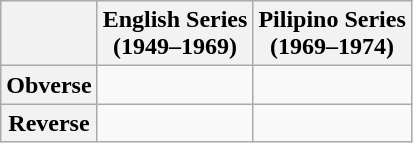<table class="wikitable">
<tr>
<th></th>
<th>English Series <br>(1949–1969)</th>
<th>Pilipino Series <br>(1969–1974)</th>
</tr>
<tr>
<th>Obverse</th>
<td></td>
<td></td>
</tr>
<tr>
<th>Reverse</th>
<td></td>
<td></td>
</tr>
</table>
